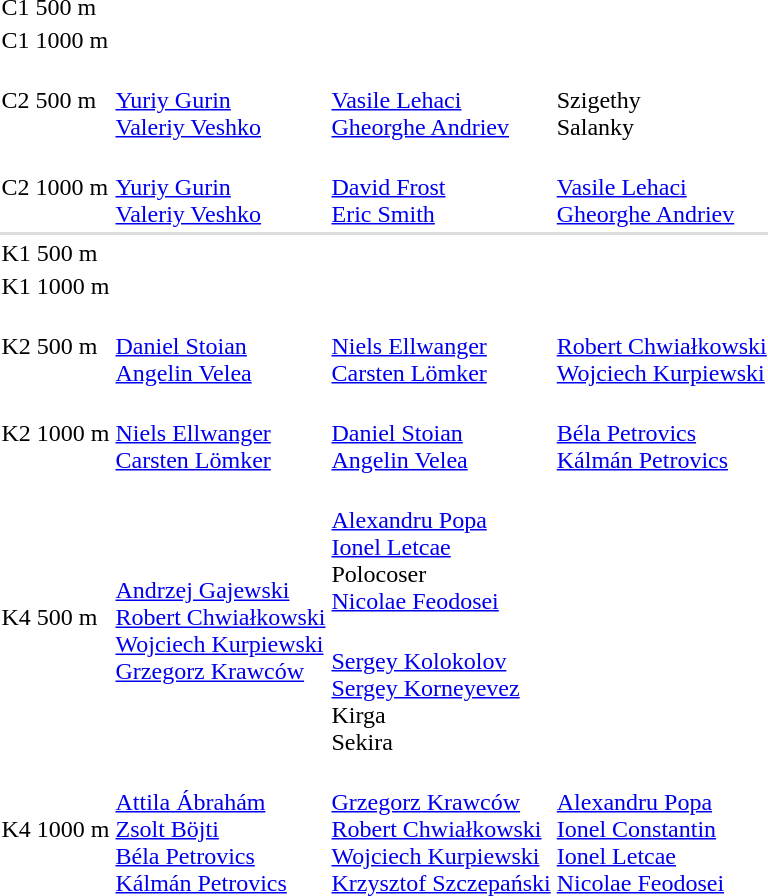<table>
<tr>
<td>C1 500 m</td>
<td></td>
<td></td>
<td></td>
</tr>
<tr>
<td>C1 1000 m</td>
<td></td>
<td></td>
<td></td>
</tr>
<tr>
<td>C2 500 m</td>
<td><br><a href='#'>Yuriy Gurin</a><br><a href='#'>Valeriy Veshko</a></td>
<td><br><a href='#'>Vasile Lehaci</a><br><a href='#'>Gheorghe Andriev</a></td>
<td><br>Szigethy<br>Salanky</td>
</tr>
<tr>
<td>C2 1000 m</td>
<td><br><a href='#'>Yuriy Gurin</a><br><a href='#'>Valeriy Veshko</a></td>
<td><br><a href='#'>David Frost</a><br><a href='#'>Eric Smith</a></td>
<td><br><a href='#'>Vasile Lehaci</a><br><a href='#'>Gheorghe Andriev</a></td>
</tr>
<tr bgcolor=#DDDDDD>
<td colspan=7></td>
</tr>
<tr>
<td>K1 500 m</td>
<td></td>
<td></td>
<td></td>
</tr>
<tr>
<td>K1 1000 m</td>
<td></td>
<td></td>
<td></td>
</tr>
<tr>
<td>K2 500 m</td>
<td><br><a href='#'>Daniel Stoian</a><br><a href='#'>Angelin Velea</a></td>
<td><br><a href='#'>Niels Ellwanger</a><br><a href='#'>Carsten Lömker</a></td>
<td><br><a href='#'>Robert Chwiałkowski</a><br><a href='#'>Wojciech Kurpiewski</a></td>
</tr>
<tr>
<td>K2 1000 m</td>
<td><br><a href='#'>Niels Ellwanger</a><br><a href='#'>Carsten Lömker</a></td>
<td><br><a href='#'>Daniel Stoian</a><br><a href='#'>Angelin Velea</a></td>
<td><br><a href='#'>Béla Petrovics</a><br><a href='#'>Kálmán Petrovics</a></td>
</tr>
<tr>
<td rowspan=2>K4 500 m</td>
<td rowspan=2><br><a href='#'>Andrzej Gajewski</a><br><a href='#'>Robert Chwiałkowski</a><br><a href='#'>Wojciech Kurpiewski</a><br><a href='#'>Grzegorz Krawców</a></td>
<td><br><a href='#'>Alexandru Popa</a><br><a href='#'>Ionel Letcae</a><br>Polocoser<br><a href='#'>Nicolae Feodosei</a></td>
<td></td>
</tr>
<tr>
<td><br><a href='#'>Sergey Kolokolov</a><br><a href='#'>Sergey Korneyevez</a><br>Kirga<br>Sekira</td>
</tr>
<tr>
<td>K4 1000 m</td>
<td><br><a href='#'>Attila Ábrahám</a><br><a href='#'>Zsolt Böjti</a><br><a href='#'>Béla Petrovics</a><br><a href='#'>Kálmán Petrovics</a></td>
<td><br><a href='#'>Grzegorz Krawców</a><br><a href='#'>Robert Chwiałkowski</a><br><a href='#'>Wojciech Kurpiewski</a><br><a href='#'>Krzysztof Szczepański</a></td>
<td><br><a href='#'>Alexandru Popa</a><br><a href='#'>Ionel Constantin</a><br><a href='#'>Ionel Letcae</a><br><a href='#'>Nicolae Feodosei</a></td>
</tr>
</table>
